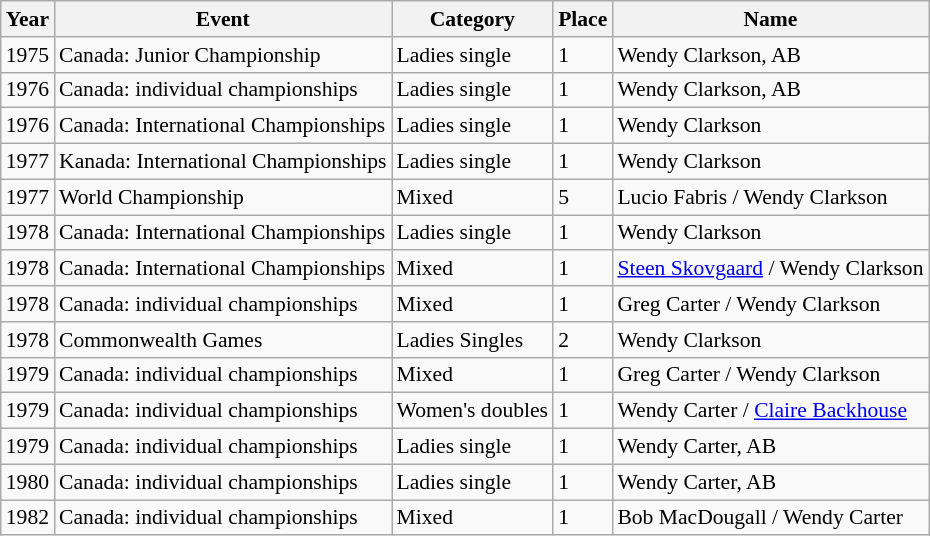<table class=wikitable style=font-size:90%;>
<tr>
<th>Year</th>
<th>Event</th>
<th>Category</th>
<th>Place</th>
<th>Name</th>
</tr>
<tr>
<td>1975</td>
<td>Canada: Junior Championship</td>
<td>Ladies single</td>
<td>1</td>
<td>Wendy Clarkson, AB</td>
</tr>
<tr>
<td>1976</td>
<td>Canada: individual championships</td>
<td>Ladies single</td>
<td>1</td>
<td>Wendy Clarkson, AB</td>
</tr>
<tr>
<td>1976</td>
<td>Canada: International Championships</td>
<td>Ladies single</td>
<td>1</td>
<td>Wendy Clarkson</td>
</tr>
<tr>
<td>1977</td>
<td>Kanada: International Championships</td>
<td>Ladies single</td>
<td>1</td>
<td>Wendy Clarkson</td>
</tr>
<tr>
<td>1977</td>
<td>World Championship</td>
<td>Mixed</td>
<td>5</td>
<td>Lucio Fabris / Wendy Clarkson</td>
</tr>
<tr>
<td>1978</td>
<td>Canada: International Championships</td>
<td>Ladies single</td>
<td>1</td>
<td>Wendy Clarkson</td>
</tr>
<tr>
<td>1978</td>
<td>Canada: International Championships</td>
<td>Mixed</td>
<td>1</td>
<td><a href='#'>Steen Skovgaard</a> / Wendy Clarkson</td>
</tr>
<tr>
<td>1978</td>
<td>Canada: individual championships</td>
<td>Mixed</td>
<td>1</td>
<td>Greg Carter / Wendy Clarkson</td>
</tr>
<tr>
<td>1978</td>
<td>Commonwealth Games</td>
<td>Ladies Singles</td>
<td>2</td>
<td>Wendy Clarkson</td>
</tr>
<tr>
<td>1979</td>
<td>Canada: individual championships</td>
<td>Mixed</td>
<td>1</td>
<td>Greg Carter / Wendy Clarkson</td>
</tr>
<tr>
<td>1979</td>
<td>Canada: individual championships</td>
<td>Women's doubles</td>
<td>1</td>
<td>Wendy Carter / <a href='#'>Claire Backhouse</a></td>
</tr>
<tr>
<td>1979</td>
<td>Canada: individual championships</td>
<td>Ladies single</td>
<td>1</td>
<td>Wendy Carter, AB</td>
</tr>
<tr>
<td>1980</td>
<td>Canada: individual championships</td>
<td>Ladies single</td>
<td>1</td>
<td>Wendy Carter, AB</td>
</tr>
<tr>
<td>1982</td>
<td>Canada: individual championships</td>
<td>Mixed</td>
<td>1</td>
<td>Bob MacDougall / Wendy Carter</td>
</tr>
</table>
